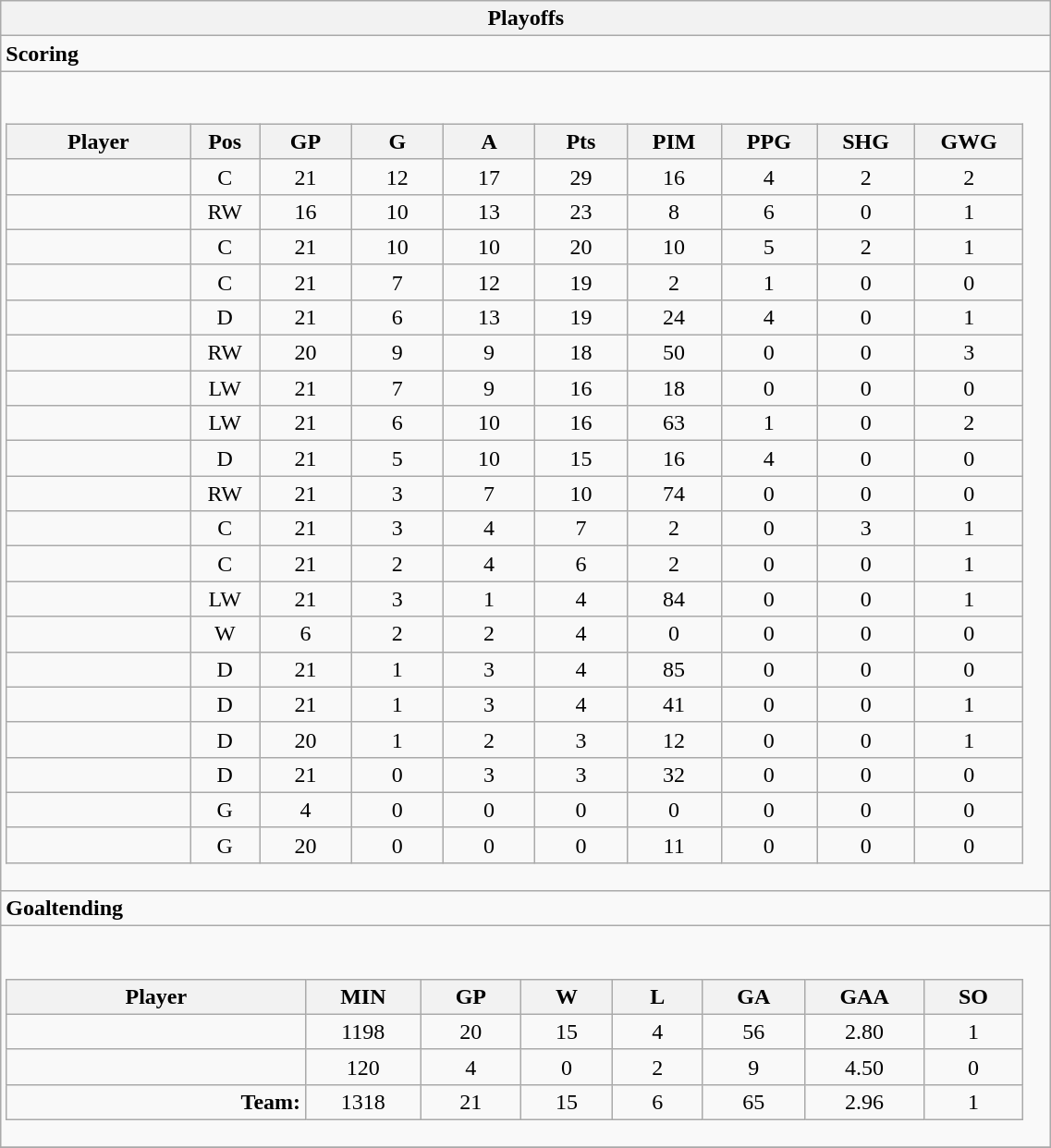<table class="wikitable collapsible " width="60%" border="1">
<tr>
<th>Playoffs</th>
</tr>
<tr>
<td class="tocccolors"><strong>Scoring</strong></td>
</tr>
<tr>
<td><br><table class="wikitable sortable">
<tr ALIGN="center">
<th bgcolor="#DDDDFF" width="10%">Player</th>
<th bgcolor="#DDDDFF" width="3%" title="Position">Pos</th>
<th bgcolor="#DDDDFF" width="5%" title="Games played">GP</th>
<th bgcolor="#DDDDFF" width="5%" title="Goals">G</th>
<th bgcolor="#DDDDFF" width="5%" title="Assists">A</th>
<th bgcolor="#DDDDFF" width="5%" title="Points">Pts</th>
<th bgcolor="#DDDDFF" width="5%" title="Penalties in Minutes">PIM</th>
<th bgcolor="#DDDDFF" width="5%" title="Power play goals">PPG</th>
<th bgcolor="#DDDDFF" width="5%" title="Short-handed goals">SHG</th>
<th bgcolor="#DDDDFF" width="5%" title="Game-winning goals">GWG</th>
</tr>
<tr align="center">
<td align="right"></td>
<td>C</td>
<td>21</td>
<td>12</td>
<td>17</td>
<td>29</td>
<td>16</td>
<td>4</td>
<td>2</td>
<td>2</td>
</tr>
<tr align="center">
<td align="right"></td>
<td>RW</td>
<td>16</td>
<td>10</td>
<td>13</td>
<td>23</td>
<td>8</td>
<td>6</td>
<td>0</td>
<td>1</td>
</tr>
<tr align="center">
<td align="right"></td>
<td>C</td>
<td>21</td>
<td>10</td>
<td>10</td>
<td>20</td>
<td>10</td>
<td>5</td>
<td>2</td>
<td>1</td>
</tr>
<tr align="center">
<td align="right"></td>
<td>C</td>
<td>21</td>
<td>7</td>
<td>12</td>
<td>19</td>
<td>2</td>
<td>1</td>
<td>0</td>
<td>0</td>
</tr>
<tr align="center">
<td align="right"></td>
<td>D</td>
<td>21</td>
<td>6</td>
<td>13</td>
<td>19</td>
<td>24</td>
<td>4</td>
<td>0</td>
<td>1</td>
</tr>
<tr align="center">
<td align="right"></td>
<td>RW</td>
<td>20</td>
<td>9</td>
<td>9</td>
<td>18</td>
<td>50</td>
<td>0</td>
<td>0</td>
<td>3</td>
</tr>
<tr align="center">
<td align="right"></td>
<td>LW</td>
<td>21</td>
<td>7</td>
<td>9</td>
<td>16</td>
<td>18</td>
<td>0</td>
<td>0</td>
<td>0</td>
</tr>
<tr align="center">
<td align="right"></td>
<td>LW</td>
<td>21</td>
<td>6</td>
<td>10</td>
<td>16</td>
<td>63</td>
<td>1</td>
<td>0</td>
<td>2</td>
</tr>
<tr align="center">
<td align="right"></td>
<td>D</td>
<td>21</td>
<td>5</td>
<td>10</td>
<td>15</td>
<td>16</td>
<td>4</td>
<td>0</td>
<td>0</td>
</tr>
<tr align="center">
<td align="right"></td>
<td>RW</td>
<td>21</td>
<td>3</td>
<td>7</td>
<td>10</td>
<td>74</td>
<td>0</td>
<td>0</td>
<td>0</td>
</tr>
<tr align="center">
<td align="right"></td>
<td>C</td>
<td>21</td>
<td>3</td>
<td>4</td>
<td>7</td>
<td>2</td>
<td>0</td>
<td>3</td>
<td>1</td>
</tr>
<tr align="center">
<td align="right"></td>
<td>C</td>
<td>21</td>
<td>2</td>
<td>4</td>
<td>6</td>
<td>2</td>
<td>0</td>
<td>0</td>
<td>1</td>
</tr>
<tr align="center">
<td align="right"></td>
<td>LW</td>
<td>21</td>
<td>3</td>
<td>1</td>
<td>4</td>
<td>84</td>
<td>0</td>
<td>0</td>
<td>1</td>
</tr>
<tr align="center">
<td align="right"></td>
<td>W</td>
<td>6</td>
<td>2</td>
<td>2</td>
<td>4</td>
<td>0</td>
<td>0</td>
<td>0</td>
<td>0</td>
</tr>
<tr align="center">
<td align="right"></td>
<td>D</td>
<td>21</td>
<td>1</td>
<td>3</td>
<td>4</td>
<td>85</td>
<td>0</td>
<td>0</td>
<td>0</td>
</tr>
<tr align="center">
<td align="right"></td>
<td>D</td>
<td>21</td>
<td>1</td>
<td>3</td>
<td>4</td>
<td>41</td>
<td>0</td>
<td>0</td>
<td>1</td>
</tr>
<tr align="center">
<td align="right"></td>
<td>D</td>
<td>20</td>
<td>1</td>
<td>2</td>
<td>3</td>
<td>12</td>
<td>0</td>
<td>0</td>
<td>1</td>
</tr>
<tr align="center">
<td align="right"></td>
<td>D</td>
<td>21</td>
<td>0</td>
<td>3</td>
<td>3</td>
<td>32</td>
<td>0</td>
<td>0</td>
<td>0</td>
</tr>
<tr align="center">
<td align="right"></td>
<td>G</td>
<td>4</td>
<td>0</td>
<td>0</td>
<td>0</td>
<td>0</td>
<td>0</td>
<td>0</td>
<td>0</td>
</tr>
<tr align="center">
<td align="right"></td>
<td>G</td>
<td>20</td>
<td>0</td>
<td>0</td>
<td>0</td>
<td>11</td>
<td>0</td>
<td>0</td>
<td>0</td>
</tr>
</table>
</td>
</tr>
<tr>
<td class="toccolors"><strong>Goaltending</strong></td>
</tr>
<tr>
<td><br><table class="wikitable sortable">
<tr>
<th bgcolor="#DDDDFF" width="10%">Player</th>
<th width="3%" bgcolor="#DDDDFF" title="Minutes played">MIN</th>
<th width="3%" bgcolor="#DDDDFF" title="Games played in">GP</th>
<th width="3%" bgcolor="#DDDDFF" title="Wins">W</th>
<th width="3%" bgcolor="#DDDDFF"title="Losses">L</th>
<th width="3%" bgcolor="#DDDDFF" title="Goals against">GA</th>
<th width="3%" bgcolor="#DDDDFF" title="Goals against average">GAA</th>
<th width="3%" bgcolor="#DDDDFF" title="Shut-outs">SO</th>
</tr>
<tr align="center">
<td align="right"></td>
<td>1198</td>
<td>20</td>
<td>15</td>
<td>4</td>
<td>56</td>
<td>2.80</td>
<td>1</td>
</tr>
<tr align="center">
<td align="right"></td>
<td>120</td>
<td>4</td>
<td>0</td>
<td>2</td>
<td>9</td>
<td>4.50</td>
<td>0</td>
</tr>
<tr align="center">
<td align="right"><strong>Team:</strong></td>
<td>1318</td>
<td>21</td>
<td>15</td>
<td>6</td>
<td>65</td>
<td>2.96</td>
<td>1</td>
</tr>
</table>
</td>
</tr>
<tr>
</tr>
</table>
